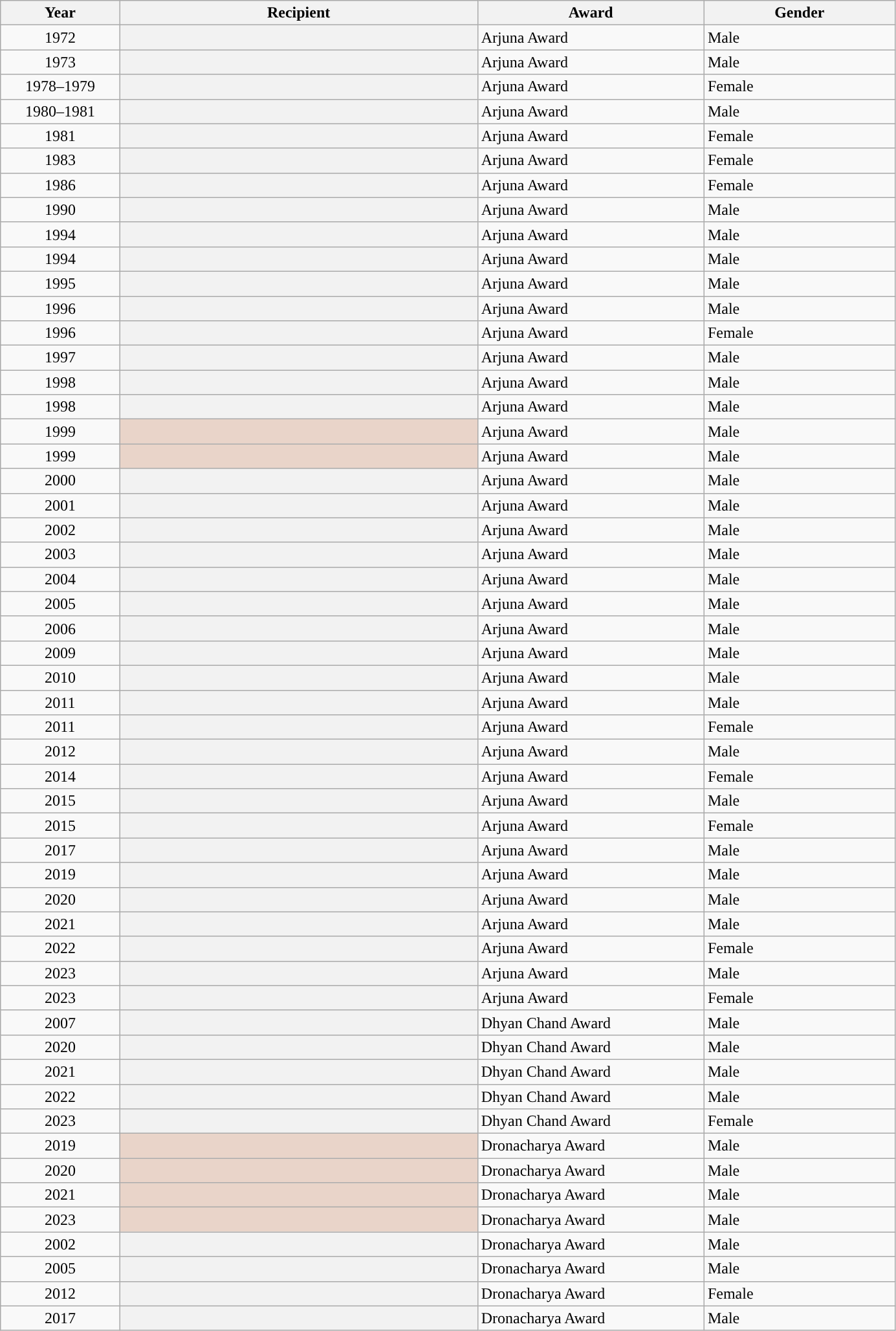<table class="wikitable plainrowheaders sortable" style="width:73%">
<tr>
<th scope="col" style="width:10%">Year</th>
<th scope="col" style="width:30%">Recipient</th>
<th scope="col" style="width:19%">Award</th>
<th scope="col" style="width:16%">Gender</th>
</tr>
<tr>
<td style="text-align:center;">1972</td>
<th scope="row"></th>
<td>Arjuna Award</td>
<td>Male</td>
</tr>
<tr>
<td style="text-align:center;">1973</td>
<th scope="row"></th>
<td>Arjuna Award</td>
<td>Male</td>
</tr>
<tr>
<td style="text-align:center;">1978–1979</td>
<th scope="row"></th>
<td>Arjuna Award</td>
<td>Female</td>
</tr>
<tr>
<td style="text-align:center;">1980–1981</td>
<th scope="row"></th>
<td>Arjuna Award</td>
<td>Male</td>
</tr>
<tr>
<td style="text-align:center;">1981</td>
<th scope="row"></th>
<td>Arjuna Award</td>
<td>Female</td>
</tr>
<tr>
<td style="text-align:center;">1983</td>
<th scope="row"></th>
<td>Arjuna Award</td>
<td>Female</td>
</tr>
<tr>
<td style="text-align:center;">1986</td>
<th scope="row"></th>
<td>Arjuna Award</td>
<td>Female</td>
</tr>
<tr>
<td style="text-align:center;">1990</td>
<th scope="row"></th>
<td>Arjuna Award</td>
<td>Male</td>
</tr>
<tr>
<td style="text-align:center;">1994</td>
<th scope="row"></th>
<td>Arjuna Award</td>
<td>Male</td>
</tr>
<tr>
<td style="text-align:center;">1994</td>
<th scope="row"></th>
<td>Arjuna Award</td>
<td>Male</td>
</tr>
<tr>
<td style="text-align:center;">1995</td>
<th scope="row"></th>
<td>Arjuna Award</td>
<td>Male</td>
</tr>
<tr>
<td style="text-align:center;">1996</td>
<th scope="row"></th>
<td>Arjuna Award</td>
<td>Male</td>
</tr>
<tr>
<td style="text-align:center;">1996</td>
<th scope="row"></th>
<td>Arjuna Award</td>
<td>Female</td>
</tr>
<tr>
<td style="text-align:center;">1997</td>
<th scope="row"></th>
<td>Arjuna Award</td>
<td>Male</td>
</tr>
<tr>
<td style="text-align:center;">1998</td>
<th scope="row"></th>
<td>Arjuna Award</td>
<td>Male</td>
</tr>
<tr>
<td style="text-align:center;">1998</td>
<th scope="row"></th>
<td>Arjuna Award</td>
<td>Male</td>
</tr>
<tr>
<td style="text-align:center;">1999</td>
<th scope="row" style="background-color:#E9D4C9"> </th>
<td>Arjuna Award</td>
<td>Male</td>
</tr>
<tr>
<td style="text-align:center;">1999</td>
<th scope="row" style="background-color:#E9D4C9"> </th>
<td>Arjuna Award</td>
<td>Male</td>
</tr>
<tr>
<td style="text-align:center;">2000</td>
<th scope="row"></th>
<td>Arjuna Award</td>
<td>Male</td>
</tr>
<tr>
<td style="text-align:center;">2001</td>
<th scope="row"></th>
<td>Arjuna Award</td>
<td>Male</td>
</tr>
<tr>
<td style="text-align:center;">2002</td>
<th scope="row"></th>
<td>Arjuna Award</td>
<td>Male</td>
</tr>
<tr>
<td style="text-align:center;">2003</td>
<th scope="row"></th>
<td>Arjuna Award</td>
<td>Male</td>
</tr>
<tr>
<td style="text-align:center;">2004</td>
<th scope="row"></th>
<td>Arjuna Award</td>
<td>Male</td>
</tr>
<tr>
<td style="text-align:center;">2005</td>
<th scope="row"></th>
<td>Arjuna Award</td>
<td>Male</td>
</tr>
<tr>
<td style="text-align:center;">2006</td>
<th scope="row"></th>
<td>Arjuna Award</td>
<td>Male</td>
</tr>
<tr>
<td style="text-align:center;">2009</td>
<th scope="row"></th>
<td>Arjuna Award</td>
<td>Male</td>
</tr>
<tr>
<td style="text-align:center;">2010</td>
<th scope="row"></th>
<td>Arjuna Award</td>
<td>Male</td>
</tr>
<tr>
<td style="text-align:center;">2011</td>
<th scope="row"></th>
<td>Arjuna Award</td>
<td>Male</td>
</tr>
<tr>
<td style="text-align:center;">2011</td>
<th scope="row"></th>
<td>Arjuna Award</td>
<td>Female</td>
</tr>
<tr>
<td style="text-align:center;">2012</td>
<th scope="row"></th>
<td>Arjuna Award</td>
<td>Male</td>
</tr>
<tr>
<td style="text-align:center;">2014</td>
<th scope="row"></th>
<td>Arjuna Award</td>
<td>Female</td>
</tr>
<tr>
<td style="text-align:center;">2015</td>
<th scope="row"></th>
<td>Arjuna Award</td>
<td>Male</td>
</tr>
<tr>
<td style="text-align:center;">2015</td>
<th scope="row"></th>
<td>Arjuna Award</td>
<td>Female</td>
</tr>
<tr>
<td style="text-align:center;">2017</td>
<th scope="row"></th>
<td>Arjuna Award</td>
<td>Male</td>
</tr>
<tr>
<td style="text-align:center;">2019</td>
<th scope="row"></th>
<td>Arjuna Award</td>
<td>Male</td>
</tr>
<tr>
<td style="text-align:center;">2020</td>
<th scope="row"></th>
<td>Arjuna Award</td>
<td>Male</td>
</tr>
<tr>
<td style="text-align:center;">2021</td>
<th scope="row"></th>
<td>Arjuna Award</td>
<td>Male</td>
</tr>
<tr>
<td style="text-align:center;">2022</td>
<th scope="row"></th>
<td>Arjuna Award</td>
<td>Female</td>
</tr>
<tr>
<td style="text-align:center;">2023</td>
<th scope="row"></th>
<td>Arjuna Award</td>
<td>Male</td>
</tr>
<tr>
<td style="text-align:center;">2023</td>
<th scope="row"></th>
<td>Arjuna Award</td>
<td>Female</td>
</tr>
<tr>
<td style="text-align:center;">2007</td>
<th scope="row"></th>
<td>Dhyan Chand Award</td>
<td>Male</td>
</tr>
<tr>
<td style="text-align:center;">2020</td>
<th scope="row"></th>
<td>Dhyan Chand Award</td>
<td>Male</td>
</tr>
<tr>
<td style="text-align:center;">2021</td>
<th scope="row"></th>
<td>Dhyan Chand Award</td>
<td>Male</td>
</tr>
<tr>
<td style="text-align:center;">2022</td>
<th scope="row"></th>
<td>Dhyan Chand Award</td>
<td>Male</td>
</tr>
<tr>
<td style="text-align:center;">2023</td>
<th scope="row"></th>
<td>Dhyan Chand Award</td>
<td>Female</td>
</tr>
<tr>
<td style="text-align:center;">2019</td>
<th scope="row" style="background-color:#E9D4C9"> </th>
<td>Dronacharya Award</td>
<td>Male</td>
</tr>
<tr>
<td style="text-align:center;">2020</td>
<th scope="row" style="background-color:#E9D4C9"> </th>
<td>Dronacharya Award</td>
<td>Male</td>
</tr>
<tr>
<td style="text-align:center;">2021</td>
<th scope="row" style="background-color:#E9D4C9"> </th>
<td>Dronacharya Award</td>
<td>Male</td>
</tr>
<tr>
<td style="text-align:center;">2023</td>
<th scope="row" style="background-color:#E9D4C9"> </th>
<td>Dronacharya Award</td>
<td>Male</td>
</tr>
<tr>
<td style="text-align:center;">2002</td>
<th scope="row"></th>
<td>Dronacharya Award</td>
<td>Male</td>
</tr>
<tr>
<td style="text-align:center;">2005</td>
<th scope="row"></th>
<td>Dronacharya Award</td>
<td>Male</td>
</tr>
<tr>
<td style="text-align:center;">2012</td>
<th scope="row"></th>
<td>Dronacharya Award</td>
<td>Female</td>
</tr>
<tr>
<td style="text-align:center;">2017</td>
<th scope="row"></th>
<td>Dronacharya Award</td>
<td>Male</td>
</tr>
</table>
